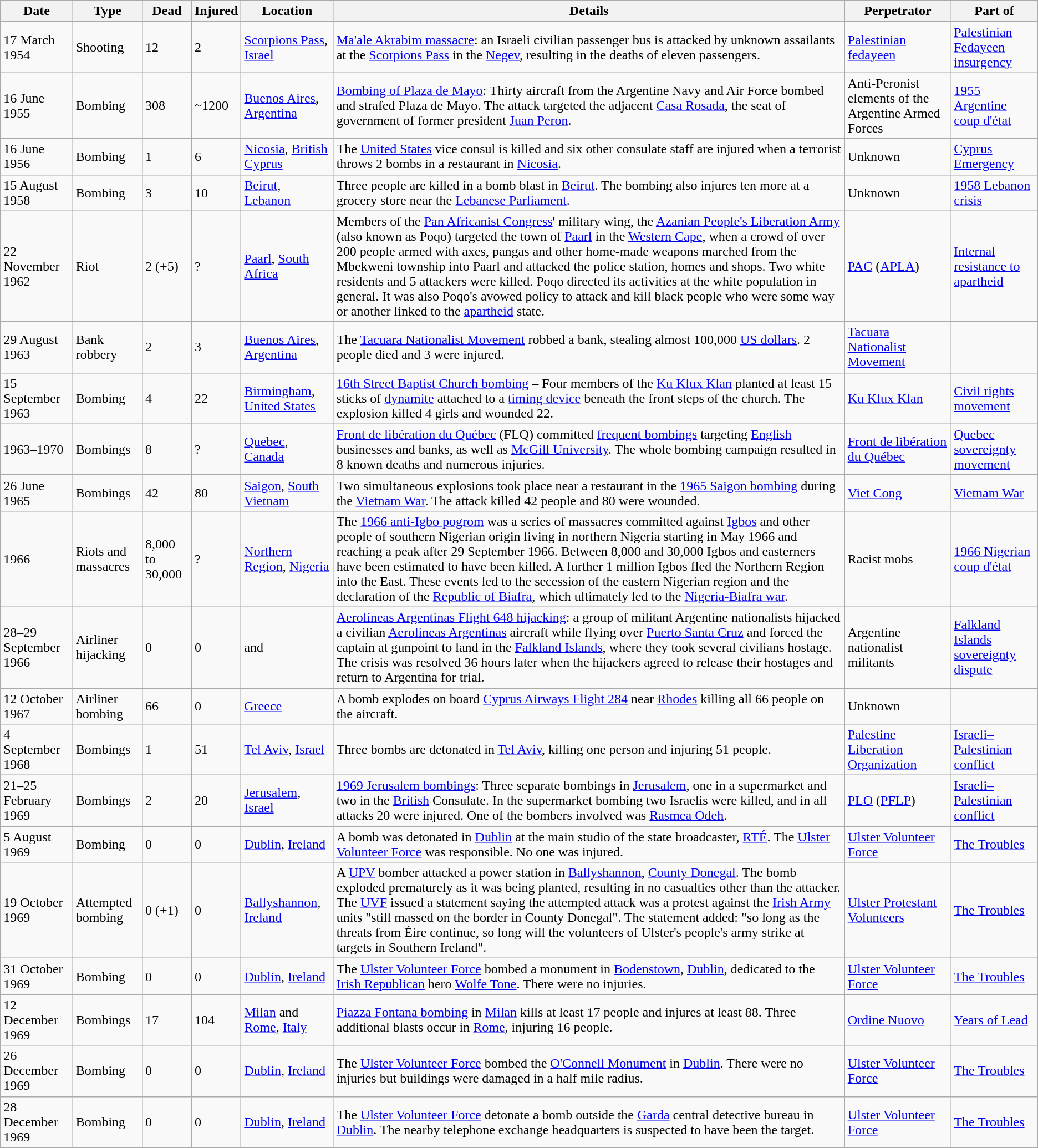<table class="wikitable sortable sticky-header">
<tr>
<th>Date</th>
<th>Type</th>
<th data-sort-type="number">Dead</th>
<th data-sort-type="number">Injured</th>
<th>Location</th>
<th class="unsortable">Details</th>
<th>Perpetrator</th>
<th>Part of<br></th>
</tr>
<tr>
<td>17 March 1954</td>
<td>Shooting</td>
<td>12</td>
<td>2</td>
<td> <a href='#'>Scorpions Pass</a>, <a href='#'>Israel</a></td>
<td><a href='#'>Ma'ale Akrabim massacre</a>: an Israeli civilian passenger bus is attacked by unknown assailants at the <a href='#'>Scorpions Pass</a> in the <a href='#'>Negev</a>, resulting in the deaths of eleven passengers.</td>
<td><a href='#'>Palestinian fedayeen</a></td>
<td><a href='#'>Palestinian Fedayeen insurgency</a></td>
</tr>
<tr>
<td>16 June 1955</td>
<td>Bombing</td>
<td>308</td>
<td>~1200</td>
<td> <a href='#'>Buenos Aires</a>, <a href='#'>Argentina</a></td>
<td><a href='#'>Bombing of Plaza de Mayo</a>: Thirty aircraft from the Argentine Navy and Air Force bombed and strafed Plaza de Mayo. The attack targeted the adjacent <a href='#'>Casa Rosada</a>, the seat of government of former president <a href='#'>Juan Peron</a>.</td>
<td>Anti-Peronist elements of the Argentine Armed Forces</td>
<td><a href='#'>1955 Argentine coup d'état</a></td>
</tr>
<tr>
<td>16 June 1956</td>
<td>Bombing</td>
<td>1</td>
<td>6</td>
<td> <a href='#'>Nicosia</a>, <a href='#'>British Cyprus</a></td>
<td>The <a href='#'>United States</a> vice consul is killed and six other consulate staff are injured when a terrorist throws 2 bombs in a restaurant in <a href='#'>Nicosia</a>.</td>
<td>Unknown</td>
<td><a href='#'>Cyprus Emergency</a></td>
</tr>
<tr>
<td>15 August 1958</td>
<td>Bombing</td>
<td>3</td>
<td>10</td>
<td> <a href='#'>Beirut</a>, <a href='#'>Lebanon</a></td>
<td>Three people are killed in a bomb blast in <a href='#'>Beirut</a>. The bombing also injures ten more at a grocery store near the <a href='#'>Lebanese Parliament</a>.</td>
<td>Unknown</td>
<td><a href='#'>1958 Lebanon crisis</a></td>
</tr>
<tr>
<td>22 November 1962</td>
<td>Riot</td>
<td>2 (+5)</td>
<td>?</td>
<td> <a href='#'>Paarl</a>, <a href='#'>South Africa</a></td>
<td>Members of the <a href='#'>Pan Africanist Congress</a>' military wing, the <a href='#'>Azanian People's Liberation Army</a> (also known as Poqo) targeted the town of <a href='#'>Paarl</a> in the <a href='#'>Western Cape</a>, when a crowd of over 200 people armed with axes, pangas and other home-made weapons marched from the Mbekweni township into Paarl and attacked the police station, homes and shops. Two white residents and 5 attackers were killed. Poqo directed its activities at the white population in general. It was also Poqo's avowed policy to attack and kill black people who were some way or another linked to the <a href='#'>apartheid</a> state.</td>
<td><a href='#'>PAC</a> (<a href='#'>APLA</a>)</td>
<td><a href='#'>Internal resistance to apartheid</a></td>
</tr>
<tr>
<td>29 August 1963</td>
<td>Bank robbery</td>
<td>2</td>
<td>3</td>
<td> <a href='#'>Buenos Aires</a>, <a href='#'>Argentina</a></td>
<td>The <a href='#'>Tacuara Nationalist Movement</a> robbed a bank, stealing almost 100,000 <a href='#'>US dollars</a>. 2 people died and 3 were injured.</td>
<td><a href='#'>Tacuara Nationalist Movement</a></td>
<td></td>
</tr>
<tr>
<td>15 September 1963</td>
<td>Bombing</td>
<td>4</td>
<td>22</td>
<td> <a href='#'>Birmingham</a>, <a href='#'>United States</a></td>
<td><a href='#'>16th Street Baptist Church bombing</a> –  Four members of the <a href='#'>Ku Klux Klan</a> planted at least 15 sticks of <a href='#'>dynamite</a> attached to a <a href='#'>timing device</a> beneath the front steps of the church. The explosion killed 4 girls and wounded 22.</td>
<td><a href='#'>Ku Klux Klan</a></td>
<td><a href='#'>Civil rights movement</a></td>
</tr>
<tr>
<td>1963–1970</td>
<td>Bombings</td>
<td>8</td>
<td>?</td>
<td> <a href='#'>Quebec</a>, <a href='#'>Canada</a></td>
<td><a href='#'>Front de libération du Québec</a> (FLQ) committed <a href='#'>frequent bombings</a> targeting <a href='#'>English</a> businesses and banks, as well as <a href='#'>McGill University</a>. The whole bombing campaign resulted in 8 known deaths and numerous injuries.</td>
<td><a href='#'>Front de libération du Québec</a></td>
<td><a href='#'>Quebec sovereignty movement</a></td>
</tr>
<tr>
<td>26 June 1965</td>
<td>Bombings</td>
<td>42</td>
<td>80</td>
<td> <a href='#'>Saigon</a>, <a href='#'>South Vietnam</a></td>
<td>Two simultaneous explosions took place near a restaurant in the <a href='#'>1965 Saigon bombing</a> during the <a href='#'>Vietnam War</a>. The attack killed 42 people and 80 were wounded.</td>
<td><a href='#'>Viet Cong</a></td>
<td><a href='#'>Vietnam War</a></td>
</tr>
<tr>
<td>1966</td>
<td>Riots and massacres</td>
<td>8,000 to 30,000</td>
<td>?</td>
<td> <a href='#'>Northern Region</a>, <a href='#'>Nigeria</a></td>
<td>The <a href='#'>1966 anti-Igbo pogrom</a> was a series of massacres committed against <a href='#'>Igbos</a> and other people of southern Nigerian origin living in northern Nigeria starting in May 1966 and reaching a peak after 29 September 1966. Between 8,000 and 30,000 Igbos and easterners have been estimated to have been killed. A further 1 million Igbos fled the Northern Region into the East. These events led to the secession of the eastern Nigerian region and the declaration of the <a href='#'>Republic of Biafra</a>, which ultimately led to the <a href='#'>Nigeria-Biafra war</a>.</td>
<td>Racist mobs</td>
<td><a href='#'>1966 Nigerian coup d'état</a></td>
</tr>
<tr>
<td>28–29 September 1966</td>
<td>Airliner hijacking</td>
<td>0</td>
<td>0</td>
<td> and </td>
<td><a href='#'>Aerolíneas Argentinas Flight 648 hijacking</a>: a group of militant Argentine nationalists hijacked a civilian <a href='#'>Aerolineas Argentinas</a> aircraft while flying over <a href='#'>Puerto Santa Cruz</a> and forced the captain at gunpoint to land in the <a href='#'>Falkland Islands</a>, where they took several civilians hostage. The crisis was resolved 36 hours later when the hijackers agreed to release their hostages and return to Argentina for trial.</td>
<td>Argentine nationalist militants</td>
<td><a href='#'>Falkland Islands sovereignty dispute</a></td>
</tr>
<tr>
<td>12 October 1967</td>
<td>Airliner bombing</td>
<td>66</td>
<td>0</td>
<td> <a href='#'>Greece</a></td>
<td>A bomb explodes on board <a href='#'>Cyprus Airways Flight 284</a> near <a href='#'>Rhodes</a> killing all 66 people on the aircraft.</td>
<td>Unknown</td>
<td></td>
</tr>
<tr>
<td>4 September 1968</td>
<td>Bombings</td>
<td>1</td>
<td>51</td>
<td> <a href='#'>Tel Aviv</a>, <a href='#'>Israel</a></td>
<td>Three bombs are detonated in <a href='#'>Tel Aviv</a>, killing one person and injuring 51 people.</td>
<td><a href='#'>Palestine Liberation Organization</a></td>
<td><a href='#'>Israeli–Palestinian conflict</a></td>
</tr>
<tr>
<td>21–25 February 1969</td>
<td>Bombings</td>
<td>2</td>
<td>20</td>
<td> <a href='#'>Jerusalem</a>, <a href='#'>Israel</a></td>
<td><a href='#'>1969 Jerusalem bombings</a>: Three separate bombings in <a href='#'>Jerusalem</a>, one in a supermarket and two in the <a href='#'>British</a> Consulate. In the supermarket bombing two Israelis were killed, and in all attacks 20 were injured. One of the bombers involved was <a href='#'>Rasmea Odeh</a>.</td>
<td><a href='#'>PLO</a> (<a href='#'>PFLP</a>)</td>
<td><a href='#'>Israeli–Palestinian conflict</a></td>
</tr>
<tr>
<td>5 August 1969</td>
<td>Bombing</td>
<td>0</td>
<td>0</td>
<td> <a href='#'>Dublin</a>, <a href='#'>Ireland</a></td>
<td>A bomb was detonated in <a href='#'>Dublin</a> at the main studio of the state broadcaster, <a href='#'>RTÉ</a>. The <a href='#'>Ulster Volunteer Force</a> was responsible. No one was injured.</td>
<td><a href='#'>Ulster Volunteer Force</a></td>
<td><a href='#'>The Troubles</a></td>
</tr>
<tr>
<td>19 October 1969</td>
<td>Attempted bombing</td>
<td>0 (+1)</td>
<td>0</td>
<td> <a href='#'>Ballyshannon</a>, <a href='#'>Ireland</a></td>
<td>A <a href='#'>UPV</a> bomber attacked a power station in <a href='#'>Ballyshannon</a>, <a href='#'>County Donegal</a>. The bomb exploded prematurely as it was being planted, resulting in no casualties other than the attacker. The <a href='#'>UVF</a> issued a statement saying the attempted attack was a protest against the <a href='#'>Irish Army</a> units "still massed on the border in County Donegal". The statement added: "so long as the threats from Éire continue, so long will the volunteers of Ulster's people's army strike at targets in Southern Ireland".</td>
<td><a href='#'>Ulster Protestant Volunteers</a></td>
<td><a href='#'>The Troubles</a></td>
</tr>
<tr>
<td>31 October 1969</td>
<td>Bombing</td>
<td>0</td>
<td>0</td>
<td> <a href='#'>Dublin</a>, <a href='#'>Ireland</a></td>
<td>The <a href='#'>Ulster Volunteer Force</a> bombed a monument in <a href='#'>Bodenstown</a>, <a href='#'>Dublin</a>, dedicated to the <a href='#'>Irish Republican</a> hero <a href='#'>Wolfe Tone</a>. There were no injuries.</td>
<td><a href='#'>Ulster Volunteer Force</a></td>
<td><a href='#'>The Troubles</a></td>
</tr>
<tr>
<td>12 December 1969</td>
<td>Bombings</td>
<td>17</td>
<td>104</td>
<td> <a href='#'>Milan</a> and <a href='#'>Rome</a>, <a href='#'>Italy</a></td>
<td><a href='#'>Piazza Fontana bombing</a> in <a href='#'>Milan</a> kills at least 17 people and injures at least 88. Three additional blasts occur in <a href='#'>Rome</a>, injuring 16 people.</td>
<td><a href='#'>Ordine Nuovo</a></td>
<td><a href='#'>Years of Lead</a></td>
</tr>
<tr>
<td>26 December 1969</td>
<td>Bombing</td>
<td>0</td>
<td>0</td>
<td> <a href='#'>Dublin</a>, <a href='#'>Ireland</a></td>
<td>The <a href='#'>Ulster Volunteer Force</a> bombed the <a href='#'>O'Connell Monument</a> in <a href='#'>Dublin</a>. There were no injuries but buildings were damaged in a half mile radius.</td>
<td><a href='#'>Ulster Volunteer Force</a></td>
<td><a href='#'>The Troubles</a></td>
</tr>
<tr>
<td>28 December 1969</td>
<td>Bombing</td>
<td>0</td>
<td>0</td>
<td> <a href='#'>Dublin</a>, <a href='#'>Ireland</a></td>
<td>The <a href='#'>Ulster Volunteer Force</a> detonate a bomb outside the <a href='#'>Garda</a> central detective bureau in <a href='#'>Dublin</a>. The nearby telephone exchange headquarters is suspected to have been the target.</td>
<td><a href='#'>Ulster Volunteer Force</a></td>
<td><a href='#'>The Troubles</a></td>
</tr>
<tr>
</tr>
</table>
